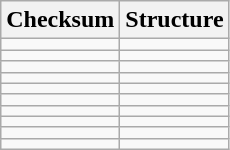<table class="wikitable" style="text-align:center">
<tr>
<th>Checksum</th>
<th>Structure</th>
</tr>
<tr>
<td></td>
<td></td>
</tr>
<tr>
<td></td>
<td></td>
</tr>
<tr>
<td></td>
<td></td>
</tr>
<tr>
<td></td>
<td></td>
</tr>
<tr>
<td></td>
<td></td>
</tr>
<tr>
<td></td>
<td></td>
</tr>
<tr>
<td></td>
<td></td>
</tr>
<tr>
<td></td>
<td></td>
</tr>
<tr>
<td></td>
<td></td>
</tr>
<tr>
<td></td>
<td></td>
</tr>
</table>
